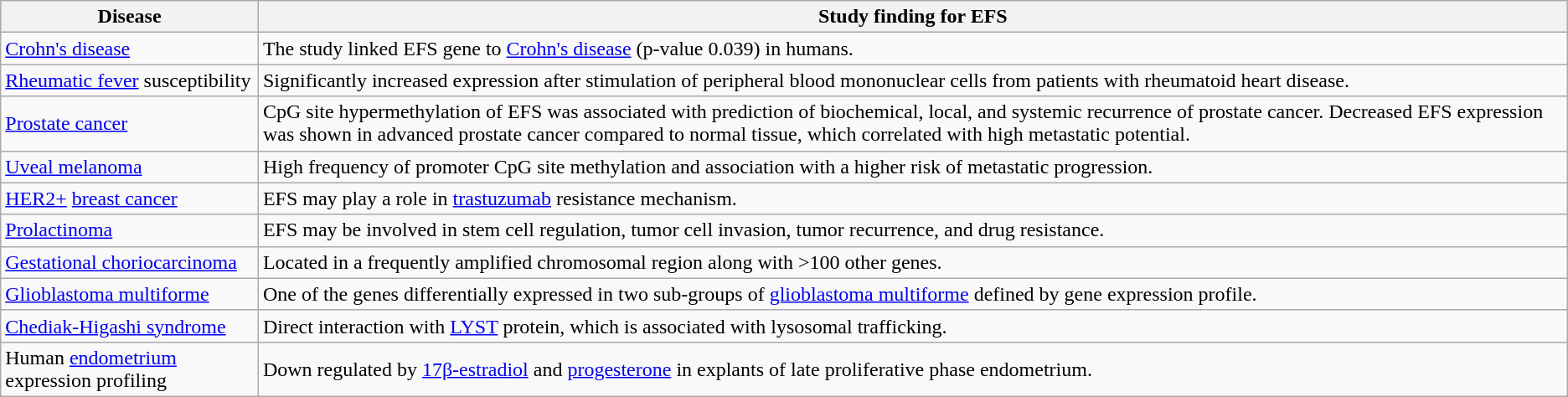<table class="wikitable">
<tr>
<th><strong>Disease</strong></th>
<th><strong>Study finding for EFS</strong></th>
</tr>
<tr>
<td><a href='#'>Crohn's disease</a></td>
<td>The study linked EFS gene to <a href='#'>Crohn's disease</a> (p-value 0.039) in humans.</td>
</tr>
<tr>
<td><a href='#'>Rheumatic fever</a> susceptibility</td>
<td>Significantly increased expression after stimulation of peripheral blood mononuclear cells from patients with rheumatoid heart disease.</td>
</tr>
<tr>
<td><a href='#'>Prostate cancer</a></td>
<td>CpG site hypermethylation of EFS was associated with prediction of biochemical, local, and systemic recurrence of prostate cancer. Decreased EFS expression was shown in advanced prostate cancer compared to normal tissue, which correlated with high metastatic potential.</td>
</tr>
<tr>
<td><a href='#'>Uveal melanoma</a></td>
<td>High frequency of promoter CpG site methylation and association with a higher risk of metastatic progression.</td>
</tr>
<tr>
<td><a href='#'>HER2+</a> <a href='#'>breast cancer</a></td>
<td>EFS may play a role in <a href='#'>trastuzumab</a> resistance mechanism.</td>
</tr>
<tr>
<td><a href='#'>Prolactinoma</a></td>
<td>EFS may be involved in stem cell regulation, tumor cell invasion, tumor recurrence, and drug resistance.</td>
</tr>
<tr>
<td><a href='#'>Gestational choriocarcinoma</a></td>
<td>Located in a frequently amplified chromosomal region along with >100 other genes.</td>
</tr>
<tr>
<td><a href='#'>Glioblastoma multiforme</a></td>
<td>One of the genes differentially expressed in two sub-groups of <a href='#'>glioblastoma multiforme</a> defined by gene expression profile.</td>
</tr>
<tr>
<td><a href='#'>Chediak-Higashi syndrome</a></td>
<td>Direct interaction with <a href='#'>LYST</a> protein, which is associated with lysosomal trafficking.</td>
</tr>
<tr>
<td>Human <a href='#'>endometrium</a> expression profiling</td>
<td>Down regulated by <a href='#'>17β-estradiol</a> and <a href='#'>progesterone</a> in explants of late proliferative phase endometrium.</td>
</tr>
</table>
